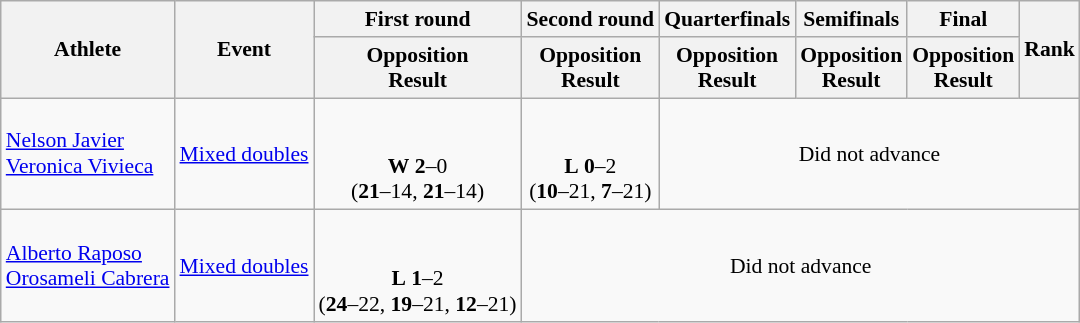<table class="wikitable" style="font-size:90%">
<tr>
<th rowspan="2">Athlete</th>
<th rowspan="2">Event</th>
<th>First round</th>
<th>Second round</th>
<th>Quarterfinals</th>
<th>Semifinals</th>
<th>Final</th>
<th rowspan="2">Rank</th>
</tr>
<tr>
<th>Opposition<br>Result</th>
<th>Opposition<br>Result</th>
<th>Opposition<br>Result</th>
<th>Opposition<br>Result</th>
<th>Opposition<br>Result</th>
</tr>
<tr>
<td><a href='#'>Nelson Javier</a><br><a href='#'>Veronica Vivieca</a></td>
<td><a href='#'>Mixed doubles</a></td>
<td align=center><br><br> <strong>W</strong> <strong>2</strong>–0<br>(<strong>21</strong>–14, <strong>21</strong>–14)</td>
<td align=center><br><br> <strong>L</strong> <strong>0</strong>–2<br>(<strong>10</strong>–21, <strong>7</strong>–21)</td>
<td align=center colspan="7">Did not advance</td>
</tr>
<tr>
<td><a href='#'>Alberto Raposo</a><br><a href='#'>Orosameli Cabrera</a></td>
<td><a href='#'>Mixed doubles</a></td>
<td align=center><br><br> <strong>L</strong> <strong>1</strong>–2<br>(<strong>24</strong>–22, <strong>19</strong>–21, <strong>12</strong>–21)</td>
<td align=center colspan="7">Did not advance</td>
</tr>
</table>
